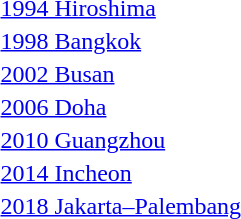<table>
<tr>
<td><a href='#'>1994 Hiroshima</a></td>
<td></td>
<td></td>
<td></td>
</tr>
<tr>
<td><a href='#'>1998 Bangkok</a></td>
<td></td>
<td></td>
<td></td>
</tr>
<tr>
<td><a href='#'>2002 Busan</a></td>
<td></td>
<td></td>
<td></td>
</tr>
<tr>
<td><a href='#'>2006 Doha</a></td>
<td></td>
<td></td>
<td></td>
</tr>
<tr>
<td><a href='#'>2010 Guangzhou</a></td>
<td></td>
<td></td>
<td></td>
</tr>
<tr>
<td><a href='#'>2014 Incheon</a></td>
<td></td>
<td></td>
<td></td>
</tr>
<tr>
<td><a href='#'>2018 Jakarta–Palembang</a></td>
<td></td>
<td></td>
<td></td>
</tr>
</table>
